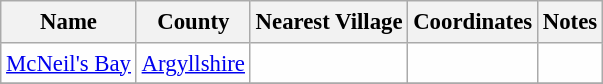<table class="wikitable sortable" style="table-layout:fixed;background-color:#FEFEFE;font-size:95%;padding:0.30em;line-height:1.35em;">
<tr>
<th scope="col">Name</th>
<th scope="col">County</th>
<th scope="col">Nearest Village</th>
<th scope="col" data-sort-type="number">Coordinates</th>
<th scope="col">Notes</th>
</tr>
<tr>
<td><a href='#'>McNeil's Bay</a></td>
<td><a href='#'>Argyllshire</a></td>
<td></td>
<td></td>
<td></td>
</tr>
<tr>
</tr>
</table>
